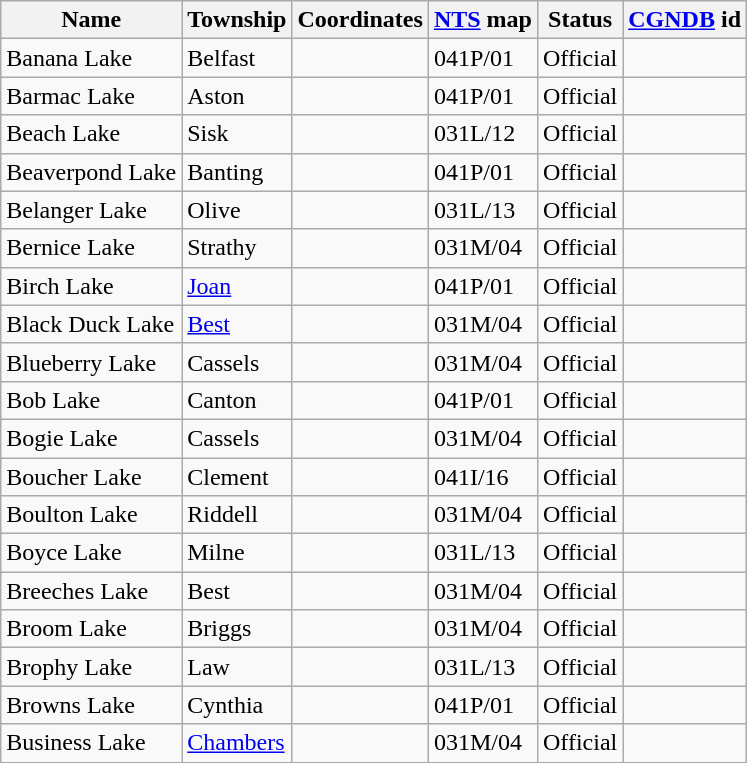<table class="wikitable sortable">
<tr>
<th>Name</th>
<th>Township</th>
<th data-sort-type="number">Coordinates</th>
<th><a href='#'>NTS</a> map</th>
<th data-sort-type="number">Status</th>
<th><a href='#'>CGNDB</a> id</th>
</tr>
<tr>
<td>Banana Lake</td>
<td>Belfast</td>
<td></td>
<td>041P/01</td>
<td>Official</td>
<td></td>
</tr>
<tr>
<td>Barmac Lake</td>
<td>Aston</td>
<td></td>
<td>041P/01</td>
<td>Official</td>
<td></td>
</tr>
<tr>
<td>Beach Lake</td>
<td>Sisk</td>
<td></td>
<td>031L/12</td>
<td>Official</td>
<td></td>
</tr>
<tr>
<td>Beaverpond Lake</td>
<td>Banting</td>
<td></td>
<td>041P/01</td>
<td>Official</td>
<td></td>
</tr>
<tr>
<td>Belanger Lake</td>
<td>Olive</td>
<td></td>
<td>031L/13</td>
<td>Official</td>
<td></td>
</tr>
<tr>
<td>Bernice Lake</td>
<td>Strathy</td>
<td></td>
<td>031M/04</td>
<td>Official</td>
<td></td>
</tr>
<tr>
<td>Birch Lake</td>
<td><a href='#'>Joan</a></td>
<td></td>
<td>041P/01</td>
<td>Official</td>
<td></td>
</tr>
<tr>
<td>Black Duck Lake</td>
<td><a href='#'>Best</a></td>
<td></td>
<td>031M/04</td>
<td>Official</td>
<td></td>
</tr>
<tr>
<td>Blueberry Lake</td>
<td>Cassels</td>
<td></td>
<td>031M/04</td>
<td>Official</td>
<td></td>
</tr>
<tr>
<td>Bob Lake</td>
<td>Canton</td>
<td></td>
<td>041P/01</td>
<td>Official</td>
<td></td>
</tr>
<tr>
<td>Bogie Lake</td>
<td>Cassels</td>
<td></td>
<td>031M/04</td>
<td>Official</td>
<td></td>
</tr>
<tr>
<td>Boucher Lake</td>
<td>Clement</td>
<td></td>
<td>041I/16</td>
<td>Official</td>
<td></td>
</tr>
<tr>
<td>Boulton Lake</td>
<td>Riddell</td>
<td></td>
<td>031M/04</td>
<td>Official</td>
<td></td>
</tr>
<tr>
<td>Boyce Lake</td>
<td>Milne</td>
<td></td>
<td>031L/13</td>
<td>Official</td>
<td></td>
</tr>
<tr>
<td>Breeches Lake</td>
<td>Best</td>
<td></td>
<td>031M/04</td>
<td>Official</td>
<td></td>
</tr>
<tr>
<td>Broom Lake</td>
<td>Briggs</td>
<td></td>
<td>031M/04</td>
<td>Official</td>
<td></td>
</tr>
<tr>
<td>Brophy Lake</td>
<td>Law</td>
<td></td>
<td>031L/13</td>
<td>Official</td>
<td></td>
</tr>
<tr>
<td>Browns Lake</td>
<td>Cynthia</td>
<td></td>
<td>041P/01</td>
<td>Official</td>
<td></td>
</tr>
<tr>
<td>Business Lake</td>
<td><a href='#'>Chambers</a></td>
<td></td>
<td>031M/04</td>
<td>Official</td>
<td></td>
</tr>
</table>
